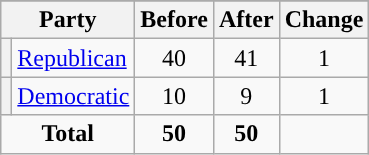<table class="wikitable" style="text-align:center;">
<tr>
</tr>
<tr>
<th colspan=2>Party</th>
<th>Before</th>
<th>After</th>
<th>Change</th>
</tr>
<tr>
<th style="background-color:"></th>
<td style="text-align:left;"><a href='#'>Republican</a></td>
<td>40</td>
<td>41</td>
<td> 1</td>
</tr>
<tr>
<th style="background-color:"></th>
<td style="text-align:left;"><a href='#'>Democratic</a></td>
<td>10</td>
<td>9</td>
<td> 1</td>
</tr>
<tr>
<td colspan=2><strong>Total</strong></td>
<td><strong>50</strong></td>
<td><strong>50</strong></td>
<td></td>
</tr>
</table>
